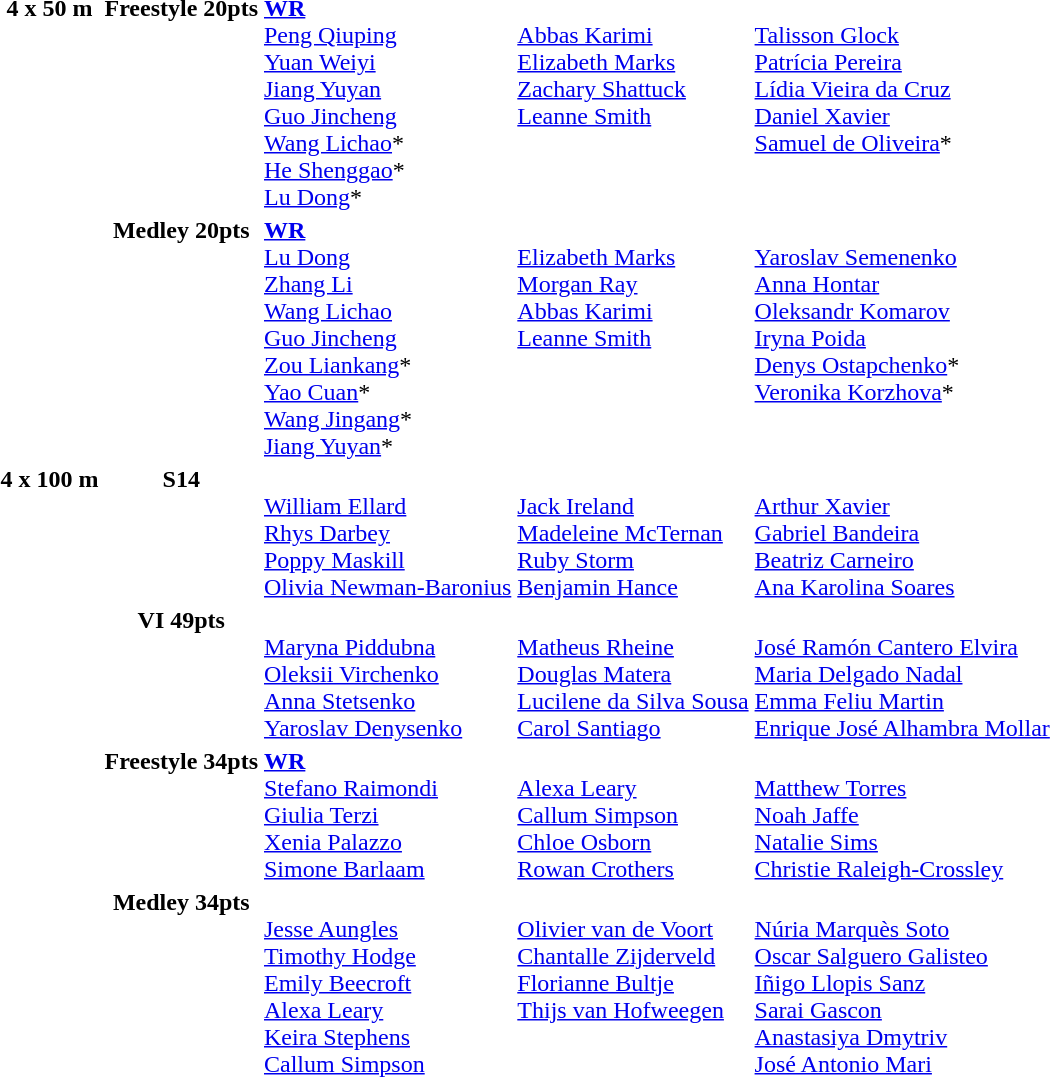<table>
<tr valign="top">
<th rowspan=2>4 x 50 m</th>
<th>Freestyle 20pts</th>
<td> <strong><a href='#'>WR</a></strong><br><a href='#'>Peng Qiuping</a><br><a href='#'>Yuan Weiyi</a><br><a href='#'>Jiang Yuyan</a><br><a href='#'>Guo Jincheng</a><br><a href='#'>Wang Lichao</a>*<br><a href='#'>He Shenggao</a>*<br><a href='#'>Lu Dong</a>*</td>
<td><br><a href='#'>Abbas Karimi</a><br><a href='#'>Elizabeth Marks</a><br><a href='#'>Zachary Shattuck</a><br><a href='#'>Leanne Smith</a></td>
<td><br><a href='#'>Talisson Glock</a><br><a href='#'>Patrícia Pereira</a><br><a href='#'>Lídia Vieira da Cruz</a><br><a href='#'>Daniel Xavier</a><br><a href='#'>Samuel de Oliveira</a>*</td>
</tr>
<tr valign="top">
<th>Medley 20pts</th>
<td> <strong><a href='#'>WR</a></strong><br><a href='#'>Lu Dong</a><br><a href='#'>Zhang Li</a><br><a href='#'>Wang Lichao</a><br><a href='#'>Guo Jincheng</a><br><a href='#'>Zou Liankang</a>*<br><a href='#'>Yao Cuan</a>*<br><a href='#'>Wang Jingang</a>*<br><a href='#'>Jiang Yuyan</a>*</td>
<td><br><a href='#'>Elizabeth Marks</a><br><a href='#'>Morgan Ray</a><br><a href='#'>Abbas Karimi</a><br><a href='#'>Leanne Smith</a></td>
<td><br><a href='#'>Yaroslav Semenenko</a><br><a href='#'>Anna Hontar</a><br><a href='#'>Oleksandr Komarov</a><br><a href='#'>Iryna Poida</a><br><a href='#'>Denys Ostapchenko</a>*<br><a href='#'>Veronika Korzhova</a>*</td>
</tr>
<tr valign="top">
<th rowspan=4>4 x 100 m</th>
<th>S14</th>
<td><br><a href='#'>William Ellard</a><br><a href='#'>Rhys Darbey</a><br><a href='#'>Poppy Maskill</a><br><a href='#'>Olivia Newman-Baronius</a></td>
<td><br><a href='#'>Jack Ireland</a><br><a href='#'>Madeleine McTernan</a><br><a href='#'>Ruby Storm</a><br><a href='#'>Benjamin Hance</a></td>
<td><br><a href='#'>Arthur Xavier</a><br><a href='#'>Gabriel Bandeira</a><br><a href='#'>Beatriz Carneiro</a><br><a href='#'>Ana Karolina Soares</a></td>
</tr>
<tr valign="top">
<th>VI 49pts</th>
<td><br><a href='#'>Maryna Piddubna</a><br><a href='#'>Oleksii Virchenko</a><br><a href='#'>Anna Stetsenko</a><br><a href='#'>Yaroslav Denysenko</a></td>
<td><br><a href='#'>Matheus Rheine</a><br><a href='#'>Douglas Matera</a><br><a href='#'>Lucilene da Silva Sousa</a><br><a href='#'>Carol Santiago</a></td>
<td><br><a href='#'>José Ramón Cantero Elvira</a><br><a href='#'>Maria Delgado Nadal</a><br><a href='#'>Emma Feliu Martin</a><br><a href='#'>Enrique José Alhambra Mollar</a></td>
</tr>
<tr valign="top">
<th>Freestyle 34pts</th>
<td> <strong><a href='#'>WR</a></strong><br><a href='#'>Stefano Raimondi</a><br><a href='#'>Giulia Terzi</a><br><a href='#'>Xenia Palazzo</a><br><a href='#'>Simone Barlaam</a></td>
<td><br><a href='#'>Alexa Leary</a><br><a href='#'>Callum Simpson</a><br><a href='#'>Chloe Osborn</a><br><a href='#'>Rowan Crothers</a></td>
<td><br><a href='#'>Matthew Torres</a><br><a href='#'>Noah Jaffe</a><br><a href='#'>Natalie Sims</a><br><a href='#'>Christie Raleigh-Crossley</a></td>
</tr>
<tr valign="top">
<th>Medley 34pts</th>
<td><br><a href='#'>Jesse Aungles</a><br><a href='#'>Timothy Hodge</a><br><a href='#'>Emily Beecroft</a><br><a href='#'>Alexa Leary</a><br><a href='#'>Keira Stephens</a><br><a href='#'>Callum Simpson</a></td>
<td><br><a href='#'>Olivier van de Voort</a><br><a href='#'>Chantalle Zijderveld</a><br><a href='#'>Florianne Bultje</a><br><a href='#'>Thijs van Hofweegen</a></td>
<td><br><a href='#'>Núria Marquès Soto</a><br><a href='#'>Oscar Salguero Galisteo</a><br><a href='#'>Iñigo Llopis Sanz</a><br><a href='#'>Sarai Gascon</a><br><a href='#'>Anastasiya Dmytriv</a><br><a href='#'>José Antonio Mari</a></td>
</tr>
</table>
